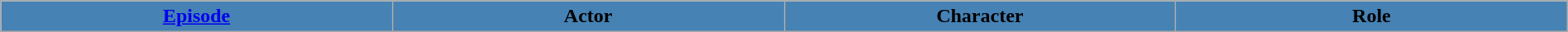<table class="wikitable collapsible" style="text-align:center;width:100%">
<tr>
<th style="background-color:steelblue;width:25%"><strong><a href='#'>Episode</a></strong></th>
<th style="background-color:steelblue;width:25%"><strong>Actor</strong></th>
<th style="background-color:steelblue;width:25%"><strong>Character</strong></th>
<th style="background-color:steelblue;width:25%"><strong>Role</strong></th>
</tr>
</table>
